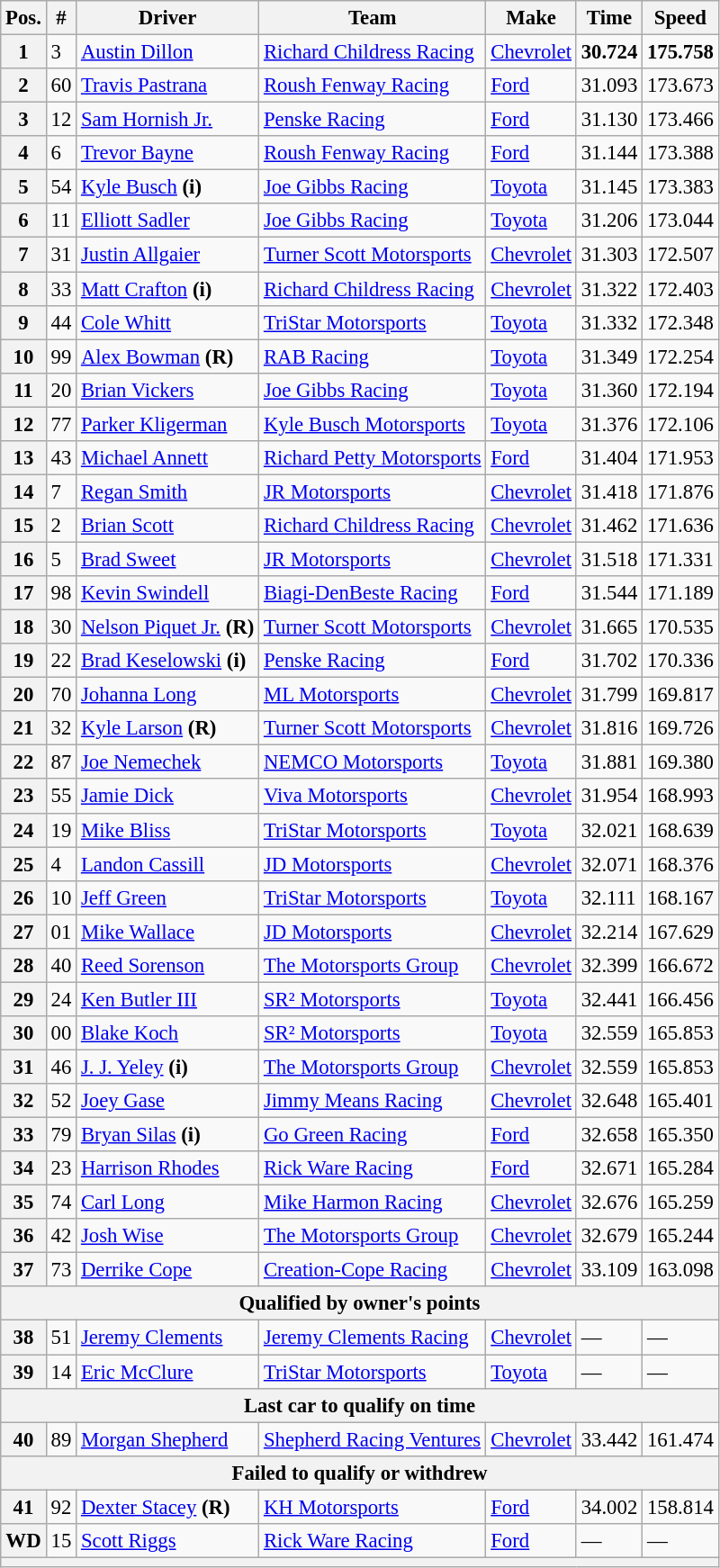<table class="wikitable" style="font-size:95%">
<tr>
<th>Pos.</th>
<th>#</th>
<th>Driver</th>
<th>Team</th>
<th>Make</th>
<th>Time</th>
<th>Speed</th>
</tr>
<tr>
<th>1</th>
<td>3</td>
<td><a href='#'>Austin Dillon</a></td>
<td><a href='#'>Richard Childress Racing</a></td>
<td><a href='#'>Chevrolet</a></td>
<td><strong>30.724</strong></td>
<td><strong>175.758</strong></td>
</tr>
<tr>
<th>2</th>
<td>60</td>
<td><a href='#'>Travis Pastrana</a></td>
<td><a href='#'>Roush Fenway Racing</a></td>
<td><a href='#'>Ford</a></td>
<td>31.093</td>
<td>173.673</td>
</tr>
<tr>
<th>3</th>
<td>12</td>
<td><a href='#'>Sam Hornish Jr.</a></td>
<td><a href='#'>Penske Racing</a></td>
<td><a href='#'>Ford</a></td>
<td>31.130</td>
<td>173.466</td>
</tr>
<tr>
<th>4</th>
<td>6</td>
<td><a href='#'>Trevor Bayne</a></td>
<td><a href='#'>Roush Fenway Racing</a></td>
<td><a href='#'>Ford</a></td>
<td>31.144</td>
<td>173.388</td>
</tr>
<tr>
<th>5</th>
<td>54</td>
<td><a href='#'>Kyle Busch</a> <strong>(i)</strong></td>
<td><a href='#'>Joe Gibbs Racing</a></td>
<td><a href='#'>Toyota</a></td>
<td>31.145</td>
<td>173.383</td>
</tr>
<tr>
<th>6</th>
<td>11</td>
<td><a href='#'>Elliott Sadler</a></td>
<td><a href='#'>Joe Gibbs Racing</a></td>
<td><a href='#'>Toyota</a></td>
<td>31.206</td>
<td>173.044</td>
</tr>
<tr>
<th>7</th>
<td>31</td>
<td><a href='#'>Justin Allgaier</a></td>
<td><a href='#'>Turner Scott Motorsports</a></td>
<td><a href='#'>Chevrolet</a></td>
<td>31.303</td>
<td>172.507</td>
</tr>
<tr>
<th>8</th>
<td>33</td>
<td><a href='#'>Matt Crafton</a> <strong>(i)</strong></td>
<td><a href='#'>Richard Childress Racing</a></td>
<td><a href='#'>Chevrolet</a></td>
<td>31.322</td>
<td>172.403</td>
</tr>
<tr>
<th>9</th>
<td>44</td>
<td><a href='#'>Cole Whitt</a></td>
<td><a href='#'>TriStar Motorsports</a></td>
<td><a href='#'>Toyota</a></td>
<td>31.332</td>
<td>172.348</td>
</tr>
<tr>
<th>10</th>
<td>99</td>
<td><a href='#'>Alex Bowman</a> <strong>(R)</strong></td>
<td><a href='#'>RAB Racing</a></td>
<td><a href='#'>Toyota</a></td>
<td>31.349</td>
<td>172.254</td>
</tr>
<tr>
<th>11</th>
<td>20</td>
<td><a href='#'>Brian Vickers</a></td>
<td><a href='#'>Joe Gibbs Racing</a></td>
<td><a href='#'>Toyota</a></td>
<td>31.360</td>
<td>172.194</td>
</tr>
<tr>
<th>12</th>
<td>77</td>
<td><a href='#'>Parker Kligerman</a></td>
<td><a href='#'>Kyle Busch Motorsports</a></td>
<td><a href='#'>Toyota</a></td>
<td>31.376</td>
<td>172.106</td>
</tr>
<tr>
<th>13</th>
<td>43</td>
<td><a href='#'>Michael Annett</a></td>
<td><a href='#'>Richard Petty Motorsports</a></td>
<td><a href='#'>Ford</a></td>
<td>31.404</td>
<td>171.953</td>
</tr>
<tr>
<th>14</th>
<td>7</td>
<td><a href='#'>Regan Smith</a></td>
<td><a href='#'>JR Motorsports</a></td>
<td><a href='#'>Chevrolet</a></td>
<td>31.418</td>
<td>171.876</td>
</tr>
<tr>
<th>15</th>
<td>2</td>
<td><a href='#'>Brian Scott</a></td>
<td><a href='#'>Richard Childress Racing</a></td>
<td><a href='#'>Chevrolet</a></td>
<td>31.462</td>
<td>171.636</td>
</tr>
<tr>
<th>16</th>
<td>5</td>
<td><a href='#'>Brad Sweet</a></td>
<td><a href='#'>JR Motorsports</a></td>
<td><a href='#'>Chevrolet</a></td>
<td>31.518</td>
<td>171.331</td>
</tr>
<tr>
<th>17</th>
<td>98</td>
<td><a href='#'>Kevin Swindell</a></td>
<td><a href='#'>Biagi-DenBeste Racing</a></td>
<td><a href='#'>Ford</a></td>
<td>31.544</td>
<td>171.189</td>
</tr>
<tr>
<th>18</th>
<td>30</td>
<td><a href='#'>Nelson Piquet Jr.</a> <strong>(R)</strong></td>
<td><a href='#'>Turner Scott Motorsports</a></td>
<td><a href='#'>Chevrolet</a></td>
<td>31.665</td>
<td>170.535</td>
</tr>
<tr>
<th>19</th>
<td>22</td>
<td><a href='#'>Brad Keselowski</a> <strong>(i)</strong></td>
<td><a href='#'>Penske Racing</a></td>
<td><a href='#'>Ford</a></td>
<td>31.702</td>
<td>170.336</td>
</tr>
<tr>
<th>20</th>
<td>70</td>
<td><a href='#'>Johanna Long</a></td>
<td><a href='#'>ML Motorsports</a></td>
<td><a href='#'>Chevrolet</a></td>
<td>31.799</td>
<td>169.817</td>
</tr>
<tr>
<th>21</th>
<td>32</td>
<td><a href='#'>Kyle Larson</a> <strong>(R)</strong></td>
<td><a href='#'>Turner Scott Motorsports</a></td>
<td><a href='#'>Chevrolet</a></td>
<td>31.816</td>
<td>169.726</td>
</tr>
<tr>
<th>22</th>
<td>87</td>
<td><a href='#'>Joe Nemechek</a></td>
<td><a href='#'>NEMCO Motorsports</a></td>
<td><a href='#'>Toyota</a></td>
<td>31.881</td>
<td>169.380</td>
</tr>
<tr>
<th>23</th>
<td>55</td>
<td><a href='#'>Jamie Dick</a></td>
<td><a href='#'>Viva Motorsports</a></td>
<td><a href='#'>Chevrolet</a></td>
<td>31.954</td>
<td>168.993</td>
</tr>
<tr>
<th>24</th>
<td>19</td>
<td><a href='#'>Mike Bliss</a></td>
<td><a href='#'>TriStar Motorsports</a></td>
<td><a href='#'>Toyota</a></td>
<td>32.021</td>
<td>168.639</td>
</tr>
<tr>
<th>25</th>
<td>4</td>
<td><a href='#'>Landon Cassill</a></td>
<td><a href='#'>JD Motorsports</a></td>
<td><a href='#'>Chevrolet</a></td>
<td>32.071</td>
<td>168.376</td>
</tr>
<tr>
<th>26</th>
<td>10</td>
<td><a href='#'>Jeff Green</a></td>
<td><a href='#'>TriStar Motorsports</a></td>
<td><a href='#'>Toyota</a></td>
<td>32.111</td>
<td>168.167</td>
</tr>
<tr>
<th>27</th>
<td>01</td>
<td><a href='#'>Mike Wallace</a></td>
<td><a href='#'>JD Motorsports</a></td>
<td><a href='#'>Chevrolet</a></td>
<td>32.214</td>
<td>167.629</td>
</tr>
<tr>
<th>28</th>
<td>40</td>
<td><a href='#'>Reed Sorenson</a></td>
<td><a href='#'>The Motorsports Group</a></td>
<td><a href='#'>Chevrolet</a></td>
<td>32.399</td>
<td>166.672</td>
</tr>
<tr>
<th>29</th>
<td>24</td>
<td><a href='#'>Ken Butler III</a></td>
<td><a href='#'>SR² Motorsports</a></td>
<td><a href='#'>Toyota</a></td>
<td>32.441</td>
<td>166.456</td>
</tr>
<tr>
<th>30</th>
<td>00</td>
<td><a href='#'>Blake Koch</a></td>
<td><a href='#'>SR² Motorsports</a></td>
<td><a href='#'>Toyota</a></td>
<td>32.559</td>
<td>165.853</td>
</tr>
<tr>
<th>31</th>
<td>46</td>
<td><a href='#'>J. J. Yeley</a> <strong>(i)</strong></td>
<td><a href='#'>The Motorsports Group</a></td>
<td><a href='#'>Chevrolet</a></td>
<td>32.559</td>
<td>165.853</td>
</tr>
<tr>
<th>32</th>
<td>52</td>
<td><a href='#'>Joey Gase</a></td>
<td><a href='#'>Jimmy Means Racing</a></td>
<td><a href='#'>Chevrolet</a></td>
<td>32.648</td>
<td>165.401</td>
</tr>
<tr>
<th>33</th>
<td>79</td>
<td><a href='#'>Bryan Silas</a> <strong>(i)</strong></td>
<td><a href='#'>Go Green Racing</a></td>
<td><a href='#'>Ford</a></td>
<td>32.658</td>
<td>165.350</td>
</tr>
<tr>
<th>34</th>
<td>23</td>
<td><a href='#'>Harrison Rhodes</a></td>
<td><a href='#'>Rick Ware Racing</a></td>
<td><a href='#'>Ford</a></td>
<td>32.671</td>
<td>165.284</td>
</tr>
<tr>
<th>35</th>
<td>74</td>
<td><a href='#'>Carl Long</a></td>
<td><a href='#'>Mike Harmon Racing</a></td>
<td><a href='#'>Chevrolet</a></td>
<td>32.676</td>
<td>165.259</td>
</tr>
<tr>
<th>36</th>
<td>42</td>
<td><a href='#'>Josh Wise</a></td>
<td><a href='#'>The Motorsports Group</a></td>
<td><a href='#'>Chevrolet</a></td>
<td>32.679</td>
<td>165.244</td>
</tr>
<tr>
<th>37</th>
<td>73</td>
<td><a href='#'>Derrike Cope</a></td>
<td><a href='#'>Creation-Cope Racing</a></td>
<td><a href='#'>Chevrolet</a></td>
<td>33.109</td>
<td>163.098</td>
</tr>
<tr>
<th colspan="7">Qualified by owner's points</th>
</tr>
<tr>
<th>38</th>
<td>51</td>
<td><a href='#'>Jeremy Clements</a></td>
<td><a href='#'>Jeremy Clements Racing</a></td>
<td><a href='#'>Chevrolet</a></td>
<td>—</td>
<td>—</td>
</tr>
<tr>
<th>39</th>
<td>14</td>
<td><a href='#'>Eric McClure</a></td>
<td><a href='#'>TriStar Motorsports</a></td>
<td><a href='#'>Toyota</a></td>
<td>—</td>
<td>—</td>
</tr>
<tr>
<th colspan="7">Last car to qualify on time</th>
</tr>
<tr>
<th>40</th>
<td>89</td>
<td><a href='#'>Morgan Shepherd</a></td>
<td><a href='#'>Shepherd Racing Ventures</a></td>
<td><a href='#'>Chevrolet</a></td>
<td>33.442</td>
<td>161.474</td>
</tr>
<tr>
<th colspan="7">Failed to qualify or withdrew</th>
</tr>
<tr>
<th>41</th>
<td>92</td>
<td><a href='#'>Dexter Stacey</a> <strong>(R)</strong></td>
<td><a href='#'>KH Motorsports</a></td>
<td><a href='#'>Ford</a></td>
<td>34.002</td>
<td>158.814</td>
</tr>
<tr>
<th>WD</th>
<td>15</td>
<td><a href='#'>Scott Riggs</a></td>
<td><a href='#'>Rick Ware Racing</a></td>
<td><a href='#'>Ford</a></td>
<td>—</td>
<td>—</td>
</tr>
<tr>
<th colspan="7"></th>
</tr>
</table>
